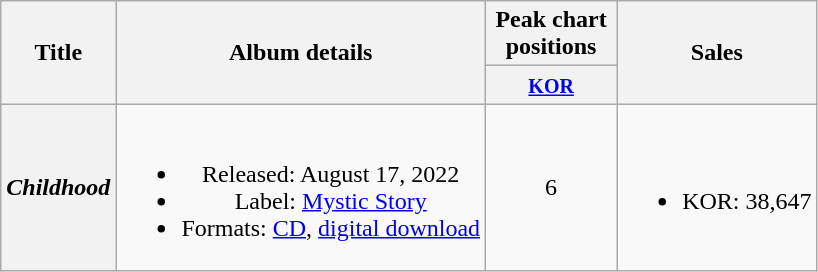<table class="wikitable plainrowheaders" style="text-align:center;">
<tr>
<th scope="col" rowspan="2">Title</th>
<th scope="col" rowspan="2">Album details</th>
<th scope="col" colspan="1" style="width:5em;">Peak chart positions</th>
<th scope="col" rowspan="2">Sales</th>
</tr>
<tr>
<th><small><a href='#'>KOR</a></small><br></th>
</tr>
<tr>
<th scope="row"><em>Childhood</em></th>
<td><br><ul><li>Released: August 17, 2022</li><li>Label: <a href='#'>Mystic Story</a></li><li>Formats: <a href='#'>CD</a>, <a href='#'>digital download</a></li></ul></td>
<td>6</td>
<td><br><ul><li>KOR: 38,647</li></ul></td>
</tr>
</table>
